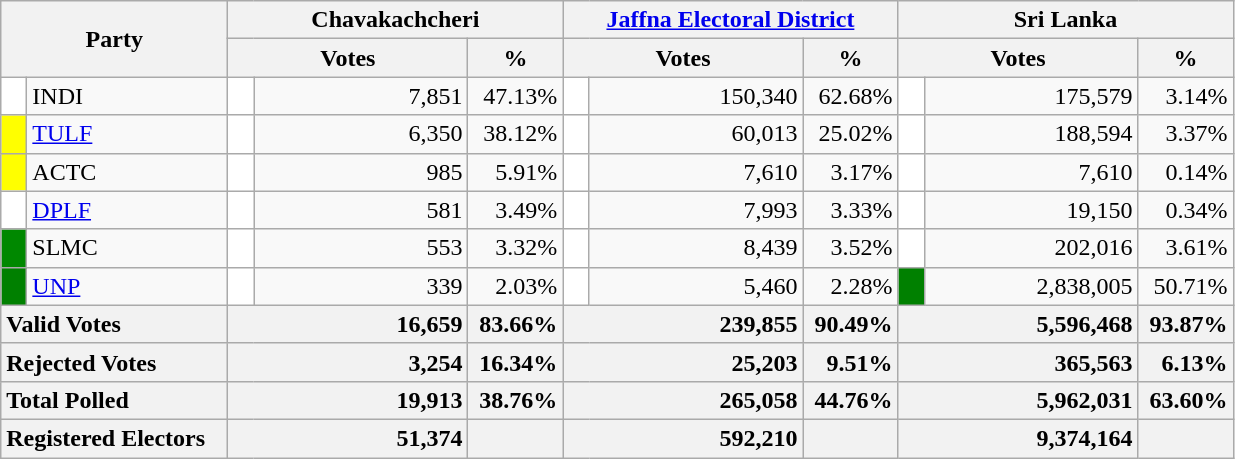<table class="wikitable">
<tr>
<th colspan="2" width="144px"rowspan="2">Party</th>
<th colspan="3" width="216px">Chavakachcheri</th>
<th colspan="3" width="216px"><a href='#'>Jaffna Electoral District</a></th>
<th colspan="3" width="216px">Sri Lanka</th>
</tr>
<tr>
<th colspan="2" width="144px">Votes</th>
<th>%</th>
<th colspan="2" width="144px">Votes</th>
<th>%</th>
<th colspan="2" width="144px">Votes</th>
<th>%</th>
</tr>
<tr>
<td style="background-color:white;" width="10px"></td>
<td style="text-align:left;">INDI</td>
<td style="background-color:white;" width="10px"></td>
<td style="text-align:right;">7,851</td>
<td style="text-align:right;">47.13%</td>
<td style="background-color:white;" width="10px"></td>
<td style="text-align:right;">150,340</td>
<td style="text-align:right;">62.68%</td>
<td style="background-color:white;" width="10px"></td>
<td style="text-align:right;">175,579</td>
<td style="text-align:right;">3.14%</td>
</tr>
<tr>
<td style="background-color:yellow;" width="10px"></td>
<td style="text-align:left;"><a href='#'>TULF</a></td>
<td style="background-color:white;" width="10px"></td>
<td style="text-align:right;">6,350</td>
<td style="text-align:right;">38.12%</td>
<td style="background-color:white;" width="10px"></td>
<td style="text-align:right;">60,013</td>
<td style="text-align:right;">25.02%</td>
<td style="background-color:white;" width="10px"></td>
<td style="text-align:right;">188,594</td>
<td style="text-align:right;">3.37%</td>
</tr>
<tr>
<td style="background-color:yellow;" width="10px"></td>
<td style="text-align:left;">ACTC</td>
<td style="background-color:white;" width="10px"></td>
<td style="text-align:right;">985</td>
<td style="text-align:right;">5.91%</td>
<td style="background-color:white;" width="10px"></td>
<td style="text-align:right;">7,610</td>
<td style="text-align:right;">3.17%</td>
<td style="background-color:white;" width="10px"></td>
<td style="text-align:right;">7,610</td>
<td style="text-align:right;">0.14%</td>
</tr>
<tr>
<td style="background-color:white;" width="10px"></td>
<td style="text-align:left;"><a href='#'>DPLF</a></td>
<td style="background-color:white;" width="10px"></td>
<td style="text-align:right;">581</td>
<td style="text-align:right;">3.49%</td>
<td style="background-color:white;" width="10px"></td>
<td style="text-align:right;">7,993</td>
<td style="text-align:right;">3.33%</td>
<td style="background-color:white;" width="10px"></td>
<td style="text-align:right;">19,150</td>
<td style="text-align:right;">0.34%</td>
</tr>
<tr>
<td style="background-color:#008800;" width="10px"></td>
<td style="text-align:left;">SLMC</td>
<td style="background-color:white;" width="10px"></td>
<td style="text-align:right;">553</td>
<td style="text-align:right;">3.32%</td>
<td style="background-color:white;" width="10px"></td>
<td style="text-align:right;">8,439</td>
<td style="text-align:right;">3.52%</td>
<td style="background-color:white;" width="10px"></td>
<td style="text-align:right;">202,016</td>
<td style="text-align:right;">3.61%</td>
</tr>
<tr>
<td style="background-color:green;" width="10px"></td>
<td style="text-align:left;"><a href='#'>UNP</a></td>
<td style="background-color:white;" width="10px"></td>
<td style="text-align:right;">339</td>
<td style="text-align:right;">2.03%</td>
<td style="background-color:white;" width="10px"></td>
<td style="text-align:right;">5,460</td>
<td style="text-align:right;">2.28%</td>
<td style="background-color:green;" width="10px"></td>
<td style="text-align:right;">2,838,005</td>
<td style="text-align:right;">50.71%</td>
</tr>
<tr>
<th colspan="2" width="144px"style="text-align:left;">Valid Votes</th>
<th style="text-align:right;"colspan="2" width="144px">16,659</th>
<th style="text-align:right;">83.66%</th>
<th style="text-align:right;"colspan="2" width="144px">239,855</th>
<th style="text-align:right;">90.49%</th>
<th style="text-align:right;"colspan="2" width="144px">5,596,468</th>
<th style="text-align:right;">93.87%</th>
</tr>
<tr>
<th colspan="2" width="144px"style="text-align:left;">Rejected Votes</th>
<th style="text-align:right;"colspan="2" width="144px">3,254</th>
<th style="text-align:right;">16.34%</th>
<th style="text-align:right;"colspan="2" width="144px">25,203</th>
<th style="text-align:right;">9.51%</th>
<th style="text-align:right;"colspan="2" width="144px">365,563</th>
<th style="text-align:right;">6.13%</th>
</tr>
<tr>
<th colspan="2" width="144px"style="text-align:left;">Total Polled</th>
<th style="text-align:right;"colspan="2" width="144px">19,913</th>
<th style="text-align:right;">38.76%</th>
<th style="text-align:right;"colspan="2" width="144px">265,058</th>
<th style="text-align:right;">44.76%</th>
<th style="text-align:right;"colspan="2" width="144px">5,962,031</th>
<th style="text-align:right;">63.60%</th>
</tr>
<tr>
<th colspan="2" width="144px"style="text-align:left;">Registered Electors</th>
<th style="text-align:right;"colspan="2" width="144px">51,374</th>
<th></th>
<th style="text-align:right;"colspan="2" width="144px">592,210</th>
<th></th>
<th style="text-align:right;"colspan="2" width="144px">9,374,164</th>
<th></th>
</tr>
</table>
